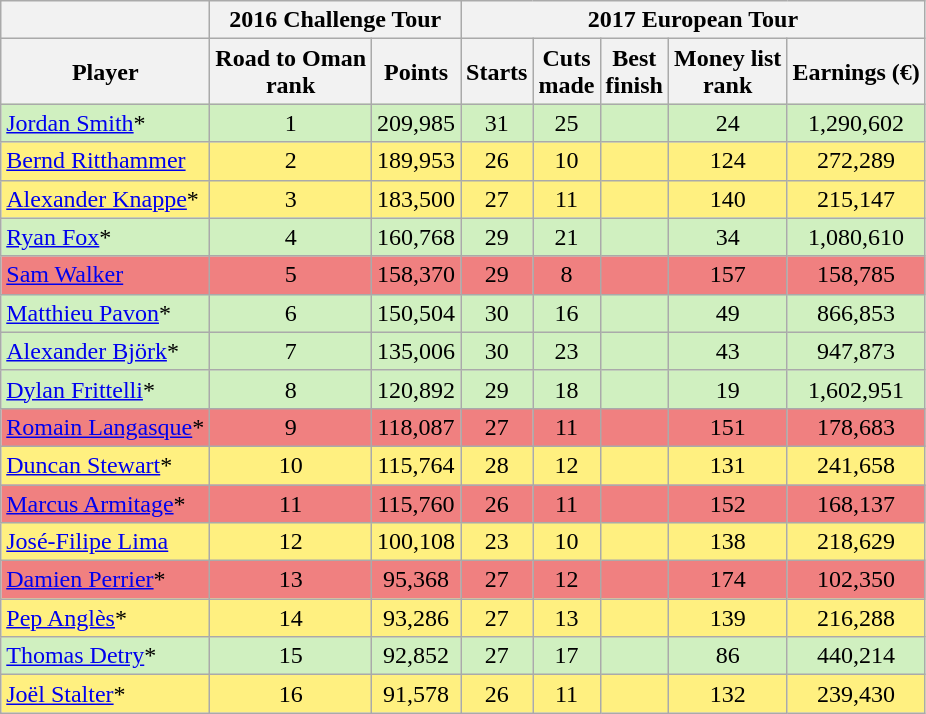<table class="wikitable sortable" style="text-align:center">
<tr>
<th></th>
<th colspan=2>2016 Challenge Tour</th>
<th colspan=6>2017 European Tour</th>
</tr>
<tr>
<th>Player</th>
<th>Road to Oman<br>rank</th>
<th>Points</th>
<th>Starts</th>
<th>Cuts<br>made</th>
<th>Best<br>finish</th>
<th>Money list<br>rank</th>
<th>Earnings (€)</th>
</tr>
<tr style="background:#D0F0C0;">
<td align=left> <a href='#'>Jordan Smith</a>*</td>
<td>1</td>
<td>209,985</td>
<td>31</td>
<td>25</td>
<td></td>
<td>24</td>
<td>1,290,602</td>
</tr>
<tr style="background:#FFF080;">
<td align=left> <a href='#'>Bernd Ritthammer</a></td>
<td>2</td>
<td>189,953</td>
<td>26</td>
<td>10</td>
<td></td>
<td>124</td>
<td>272,289</td>
</tr>
<tr style="background:#FFF080;">
<td align=left> <a href='#'>Alexander Knappe</a>*</td>
<td>3</td>
<td>183,500</td>
<td>27</td>
<td>11</td>
<td></td>
<td>140</td>
<td>215,147</td>
</tr>
<tr style="background:#D0F0C0;">
<td align=left> <a href='#'>Ryan Fox</a>*</td>
<td>4</td>
<td>160,768</td>
<td>29</td>
<td>21</td>
<td></td>
<td>34</td>
<td>1,080,610</td>
</tr>
<tr style="background:#F08080;">
<td align=left> <a href='#'>Sam Walker</a></td>
<td>5</td>
<td>158,370</td>
<td>29</td>
<td>8</td>
<td></td>
<td>157</td>
<td>158,785</td>
</tr>
<tr style="background:#D0F0C0;">
<td align=left> <a href='#'>Matthieu Pavon</a>*</td>
<td>6</td>
<td>150,504</td>
<td>30</td>
<td>16</td>
<td></td>
<td>49</td>
<td>866,853</td>
</tr>
<tr style="background:#D0F0C0;">
<td align=left> <a href='#'>Alexander Björk</a>*</td>
<td>7</td>
<td>135,006</td>
<td>30</td>
<td>23</td>
<td></td>
<td>43</td>
<td>947,873</td>
</tr>
<tr style="background:#D0F0C0;">
<td align=left> <a href='#'>Dylan Frittelli</a>*</td>
<td>8</td>
<td>120,892</td>
<td>29</td>
<td>18</td>
<td></td>
<td>19</td>
<td>1,602,951</td>
</tr>
<tr style="background:#F08080;">
<td align=left> <a href='#'>Romain Langasque</a>*</td>
<td>9</td>
<td>118,087</td>
<td>27</td>
<td>11</td>
<td></td>
<td>151</td>
<td>178,683</td>
</tr>
<tr style="background:#FFF080;">
<td align=left> <a href='#'>Duncan Stewart</a>*</td>
<td>10</td>
<td>115,764</td>
<td>28</td>
<td>12</td>
<td></td>
<td>131</td>
<td>241,658</td>
</tr>
<tr style="background:#F08080;">
<td align=left> <a href='#'>Marcus Armitage</a>*</td>
<td>11</td>
<td>115,760</td>
<td>26</td>
<td>11</td>
<td></td>
<td>152</td>
<td>168,137</td>
</tr>
<tr style="background:#FFF080;">
<td align=left> <a href='#'>José-Filipe Lima</a></td>
<td>12</td>
<td>100,108</td>
<td>23</td>
<td>10</td>
<td></td>
<td>138</td>
<td>218,629</td>
</tr>
<tr style="background:#F08080;">
<td align=left> <a href='#'>Damien Perrier</a>*</td>
<td>13</td>
<td>95,368</td>
<td>27</td>
<td>12</td>
<td></td>
<td>174</td>
<td>102,350</td>
</tr>
<tr style="background:#FFF080;">
<td align=left> <a href='#'>Pep Anglès</a>*</td>
<td>14</td>
<td>93,286</td>
<td>27</td>
<td>13</td>
<td></td>
<td>139</td>
<td>216,288</td>
</tr>
<tr style="background:#D0F0C0;">
<td align=left> <a href='#'>Thomas Detry</a>*</td>
<td>15</td>
<td>92,852</td>
<td>27</td>
<td>17</td>
<td></td>
<td>86</td>
<td>440,214</td>
</tr>
<tr style="background:#FFF080;">
<td align=left> <a href='#'>Joël Stalter</a>*</td>
<td>16</td>
<td>91,578</td>
<td>26</td>
<td>11</td>
<td></td>
<td>132</td>
<td>239,430</td>
</tr>
</table>
